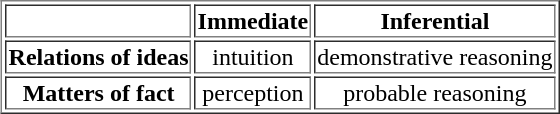<table style="float: right;" border="1">
<tr>
<th></th>
<th>Immediate</th>
<th>Inferential</th>
</tr>
<tr>
<th>Relations of ideas</th>
<td align="center">intuition</td>
<td align="center">demonstrative reasoning</td>
</tr>
<tr>
<th>Matters of fact</th>
<td align="center">perception</td>
<td align="center">probable reasoning</td>
</tr>
</table>
